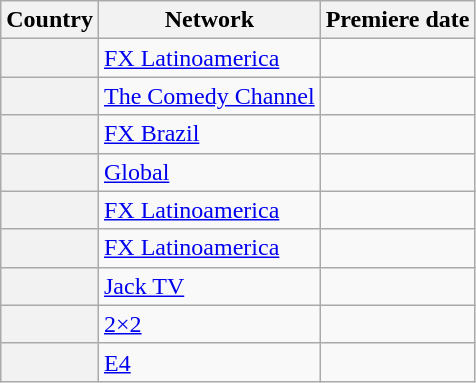<table class="sortable wikitable">
<tr>
<th scope="col">Country</th>
<th scope="col">Network</th>
<th scope="col">Premiere date</th>
</tr>
<tr>
<th scope="row" style="text-align:left;"></th>
<td><a href='#'>FX Latinoamerica</a></td>
<td></td>
</tr>
<tr>
<th scope="row" style="text-align:left;"></th>
<td><a href='#'>The Comedy Channel</a></td>
<td></td>
</tr>
<tr>
<th scope="row" style="text-align:left;"></th>
<td><a href='#'>FX Brazil</a></td>
<td></td>
</tr>
<tr>
<th scope="row" style="text-align:left;"></th>
<td><a href='#'>Global</a></td>
<td></td>
</tr>
<tr>
<th scope="row" style="text-align:left;"></th>
<td><a href='#'>FX Latinoamerica</a></td>
<td></td>
</tr>
<tr>
<th scope="row" style="text-align:left;"></th>
<td><a href='#'>FX Latinoamerica</a></td>
<td></td>
</tr>
<tr>
<th scope="row" style="text-align:left;"></th>
<td><a href='#'>Jack TV</a></td>
<td></td>
</tr>
<tr>
<th scope="row" style="text-align:left;"></th>
<td><a href='#'>2×2</a></td>
<td></td>
</tr>
<tr>
<th scope="row" style="text-align:left;"></th>
<td><a href='#'>E4</a></td>
<td></td>
</tr>
</table>
